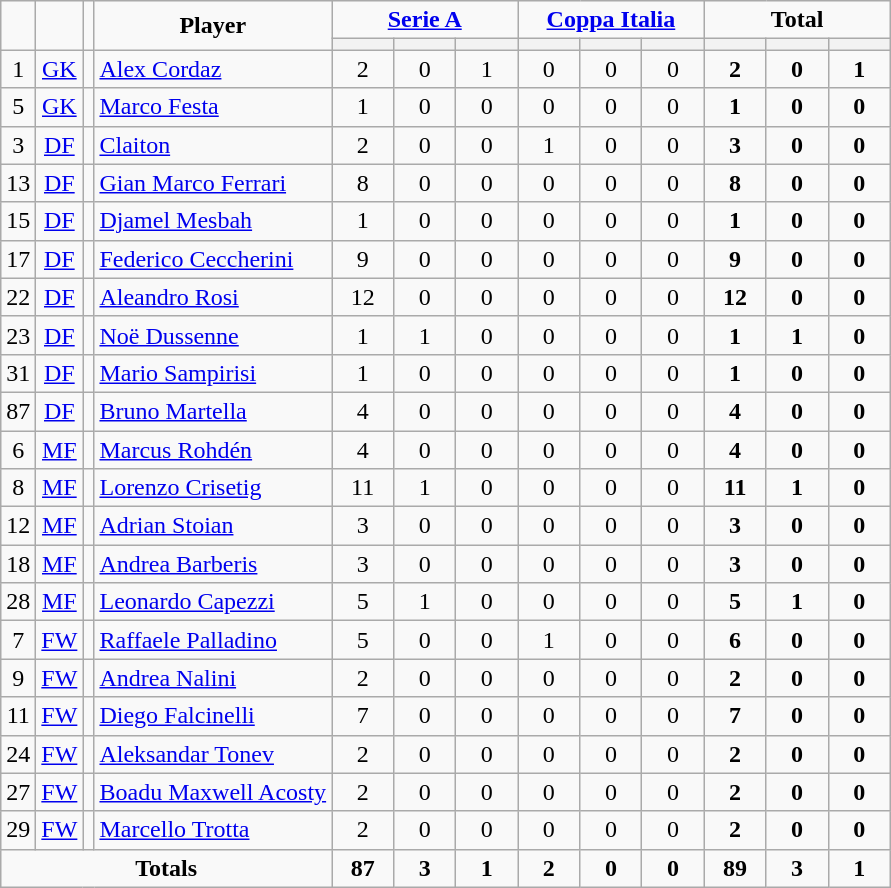<table class="wikitable" style="text-align:center;">
<tr>
<td rowspan="2" !width=15><strong></strong></td>
<td rowspan="2" !width=15><strong></strong></td>
<td rowspan="2" !width=15><strong></strong></td>
<td rowspan="2" !width=120><strong>Player</strong></td>
<td colspan="3"><strong><a href='#'>Serie A</a></strong></td>
<td colspan="3"><strong><a href='#'>Coppa Italia</a></strong></td>
<td colspan="3"><strong>Total</strong></td>
</tr>
<tr>
<th width=34; background:#fe9;"></th>
<th width=34; background:#fe9;"></th>
<th width=34; background:#ff8888;"></th>
<th width=34; background:#fe9;"></th>
<th width=34; background:#fe9;"></th>
<th width=34; background:#ff8888;"></th>
<th width=34; background:#fe9;"></th>
<th width=34; background:#fe9;"></th>
<th width=34; background:#ff8888;"></th>
</tr>
<tr>
<td>1</td>
<td><a href='#'>GK</a></td>
<td></td>
<td align=left><a href='#'>Alex Cordaz</a></td>
<td>2</td>
<td>0</td>
<td>1</td>
<td>0</td>
<td>0</td>
<td>0</td>
<td><strong>2</strong></td>
<td><strong>0</strong></td>
<td><strong>1</strong></td>
</tr>
<tr>
<td>5</td>
<td><a href='#'>GK</a></td>
<td></td>
<td align=left><a href='#'>Marco Festa</a></td>
<td>1</td>
<td>0</td>
<td>0</td>
<td>0</td>
<td>0</td>
<td>0</td>
<td><strong>1</strong></td>
<td><strong>0</strong></td>
<td><strong>0</strong></td>
</tr>
<tr>
<td>3</td>
<td><a href='#'>DF</a></td>
<td></td>
<td align=left><a href='#'>Claiton</a></td>
<td>2</td>
<td>0</td>
<td>0</td>
<td>1</td>
<td>0</td>
<td>0</td>
<td><strong>3</strong></td>
<td><strong>0</strong></td>
<td><strong>0</strong></td>
</tr>
<tr>
<td>13</td>
<td><a href='#'>DF</a></td>
<td></td>
<td align=left><a href='#'>Gian Marco Ferrari</a></td>
<td>8</td>
<td>0</td>
<td>0</td>
<td>0</td>
<td>0</td>
<td>0</td>
<td><strong>8</strong></td>
<td><strong>0</strong></td>
<td><strong>0</strong></td>
</tr>
<tr>
<td>15</td>
<td><a href='#'>DF</a></td>
<td></td>
<td align=left><a href='#'>Djamel Mesbah</a></td>
<td>1</td>
<td>0</td>
<td>0</td>
<td>0</td>
<td>0</td>
<td>0</td>
<td><strong>1</strong></td>
<td><strong>0</strong></td>
<td><strong>0</strong></td>
</tr>
<tr>
<td>17</td>
<td><a href='#'>DF</a></td>
<td></td>
<td align=left><a href='#'>Federico Ceccherini</a></td>
<td>9</td>
<td>0</td>
<td>0</td>
<td>0</td>
<td>0</td>
<td>0</td>
<td><strong>9</strong></td>
<td><strong>0</strong></td>
<td><strong>0</strong></td>
</tr>
<tr>
<td>22</td>
<td><a href='#'>DF</a></td>
<td></td>
<td align=left><a href='#'>Aleandro Rosi</a></td>
<td>12</td>
<td>0</td>
<td>0</td>
<td>0</td>
<td>0</td>
<td>0</td>
<td><strong>12</strong></td>
<td><strong>0</strong></td>
<td><strong>0</strong></td>
</tr>
<tr>
<td>23</td>
<td><a href='#'>DF</a></td>
<td></td>
<td align=left><a href='#'>Noë Dussenne</a></td>
<td>1</td>
<td>1</td>
<td>0</td>
<td>0</td>
<td>0</td>
<td>0</td>
<td><strong>1</strong></td>
<td><strong>1</strong></td>
<td><strong>0</strong></td>
</tr>
<tr>
<td>31</td>
<td><a href='#'>DF</a></td>
<td></td>
<td align=left><a href='#'>Mario Sampirisi</a></td>
<td>1</td>
<td>0</td>
<td>0</td>
<td>0</td>
<td>0</td>
<td>0</td>
<td><strong>1</strong></td>
<td><strong>0</strong></td>
<td><strong>0</strong></td>
</tr>
<tr>
<td>87</td>
<td><a href='#'>DF</a></td>
<td></td>
<td align=left><a href='#'>Bruno Martella</a></td>
<td>4</td>
<td>0</td>
<td>0</td>
<td>0</td>
<td>0</td>
<td>0</td>
<td><strong>4</strong></td>
<td><strong>0</strong></td>
<td><strong>0</strong></td>
</tr>
<tr>
<td>6</td>
<td><a href='#'>MF</a></td>
<td></td>
<td align=left><a href='#'>Marcus Rohdén</a></td>
<td>4</td>
<td>0</td>
<td>0</td>
<td>0</td>
<td>0</td>
<td>0</td>
<td><strong>4</strong></td>
<td><strong>0</strong></td>
<td><strong>0</strong></td>
</tr>
<tr>
<td>8</td>
<td><a href='#'>MF</a></td>
<td></td>
<td align=left><a href='#'>Lorenzo Crisetig</a></td>
<td>11</td>
<td>1</td>
<td>0</td>
<td>0</td>
<td>0</td>
<td>0</td>
<td><strong>11</strong></td>
<td><strong>1</strong></td>
<td><strong>0</strong></td>
</tr>
<tr>
<td>12</td>
<td><a href='#'>MF</a></td>
<td></td>
<td align=left><a href='#'>Adrian Stoian</a></td>
<td>3</td>
<td>0</td>
<td>0</td>
<td>0</td>
<td>0</td>
<td>0</td>
<td><strong>3</strong></td>
<td><strong>0</strong></td>
<td><strong>0</strong></td>
</tr>
<tr>
<td>18</td>
<td><a href='#'>MF</a></td>
<td></td>
<td align=left><a href='#'>Andrea Barberis</a></td>
<td>3</td>
<td>0</td>
<td>0</td>
<td>0</td>
<td>0</td>
<td>0</td>
<td><strong>3</strong></td>
<td><strong>0</strong></td>
<td><strong>0</strong></td>
</tr>
<tr>
<td>28</td>
<td><a href='#'>MF</a></td>
<td></td>
<td align=left><a href='#'>Leonardo Capezzi</a></td>
<td>5</td>
<td>1</td>
<td>0</td>
<td>0</td>
<td>0</td>
<td>0</td>
<td><strong>5</strong></td>
<td><strong>1</strong></td>
<td><strong>0</strong></td>
</tr>
<tr>
<td>7</td>
<td><a href='#'>FW</a></td>
<td></td>
<td align=left><a href='#'>Raffaele Palladino</a></td>
<td>5</td>
<td>0</td>
<td>0</td>
<td>1</td>
<td>0</td>
<td>0</td>
<td><strong>6</strong></td>
<td><strong>0</strong></td>
<td><strong>0</strong></td>
</tr>
<tr>
<td>9</td>
<td><a href='#'>FW</a></td>
<td></td>
<td align=left><a href='#'>Andrea Nalini</a></td>
<td>2</td>
<td>0</td>
<td>0</td>
<td>0</td>
<td>0</td>
<td>0</td>
<td><strong>2</strong></td>
<td><strong>0</strong></td>
<td><strong>0</strong></td>
</tr>
<tr>
<td>11</td>
<td><a href='#'>FW</a></td>
<td></td>
<td align=left><a href='#'>Diego Falcinelli</a></td>
<td>7</td>
<td>0</td>
<td>0</td>
<td>0</td>
<td>0</td>
<td>0</td>
<td><strong>7</strong></td>
<td><strong>0</strong></td>
<td><strong>0</strong></td>
</tr>
<tr>
<td>24</td>
<td><a href='#'>FW</a></td>
<td></td>
<td align=left><a href='#'>Aleksandar Tonev</a></td>
<td>2</td>
<td>0</td>
<td>0</td>
<td>0</td>
<td>0</td>
<td>0</td>
<td><strong>2</strong></td>
<td><strong>0</strong></td>
<td><strong>0</strong></td>
</tr>
<tr>
<td>27</td>
<td><a href='#'>FW</a></td>
<td></td>
<td align=left><a href='#'>Boadu Maxwell Acosty</a></td>
<td>2</td>
<td>0</td>
<td>0</td>
<td>0</td>
<td>0</td>
<td>0</td>
<td><strong>2</strong></td>
<td><strong>0</strong></td>
<td><strong>0</strong></td>
</tr>
<tr>
<td>29</td>
<td><a href='#'>FW</a></td>
<td></td>
<td align=left><a href='#'>Marcello Trotta</a></td>
<td>2</td>
<td>0</td>
<td>0</td>
<td>0</td>
<td>0</td>
<td>0</td>
<td><strong>2</strong></td>
<td><strong>0</strong></td>
<td><strong>0</strong></td>
</tr>
<tr>
<td colspan=4><strong>Totals</strong></td>
<td><strong>87</strong></td>
<td><strong>3</strong></td>
<td><strong>1</strong></td>
<td><strong>2</strong></td>
<td><strong>0</strong></td>
<td><strong>0</strong></td>
<td><strong>89</strong></td>
<td><strong>3</strong></td>
<td><strong>1</strong></td>
</tr>
</table>
